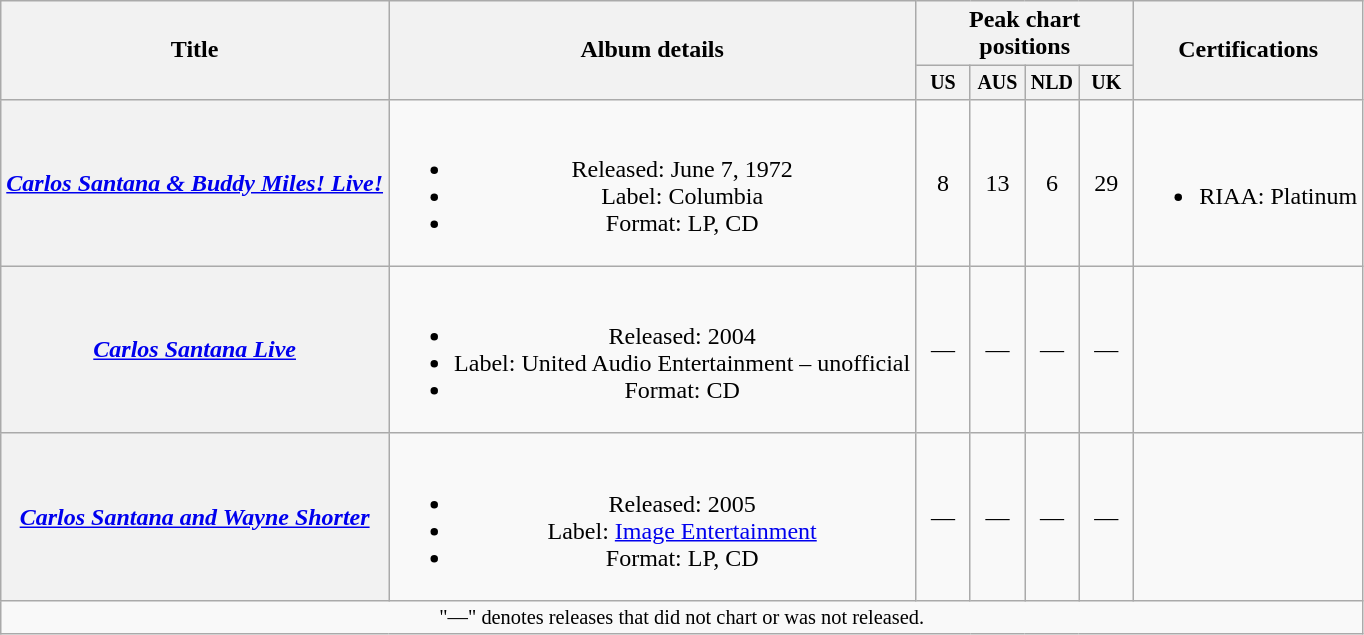<table class="wikitable plainrowheaders" style="text-align:center;">
<tr>
<th scope="col" rowspan="2">Title</th>
<th scope="col" rowspan="2">Album details</th>
<th scope="col" colspan="4">Peak chart positions</th>
<th scope="col" rowspan="2">Certifications<br></th>
</tr>
<tr style="font-size:smaller;">
<th scope="col" width="30">US<br></th>
<th scope="col" width="30">AUS<br></th>
<th scope="col" width="30">NLD<br></th>
<th scope="col" width="30">UK<br></th>
</tr>
<tr>
<th scope="row"><em><a href='#'>Carlos Santana & Buddy Miles! Live!</a></em></th>
<td><br><ul><li>Released: June 7, 1972</li><li>Label: Columbia</li><li>Format: LP, CD</li></ul></td>
<td>8</td>
<td>13</td>
<td>6</td>
<td>29</td>
<td><br><ul><li>RIAA: Platinum</li></ul></td>
</tr>
<tr>
<th scope="row"><em><a href='#'>Carlos Santana Live</a></em></th>
<td><br><ul><li>Released: 2004</li><li>Label: United Audio Entertainment – unofficial</li><li>Format: CD</li></ul></td>
<td>—</td>
<td>—</td>
<td>—</td>
<td>—</td>
<td style="text-align:left;"></td>
</tr>
<tr>
<th scope="row"><em><a href='#'>Carlos Santana and Wayne Shorter</a></em></th>
<td><br><ul><li>Released: 2005</li><li>Label: <a href='#'>Image Entertainment</a></li><li>Format: LP, CD</li></ul></td>
<td>—</td>
<td>—</td>
<td>—</td>
<td>—</td>
</tr>
<tr>
<td colspan="23" style="font-size:85%">"—" denotes releases that did not chart or was not released.</td>
</tr>
</table>
